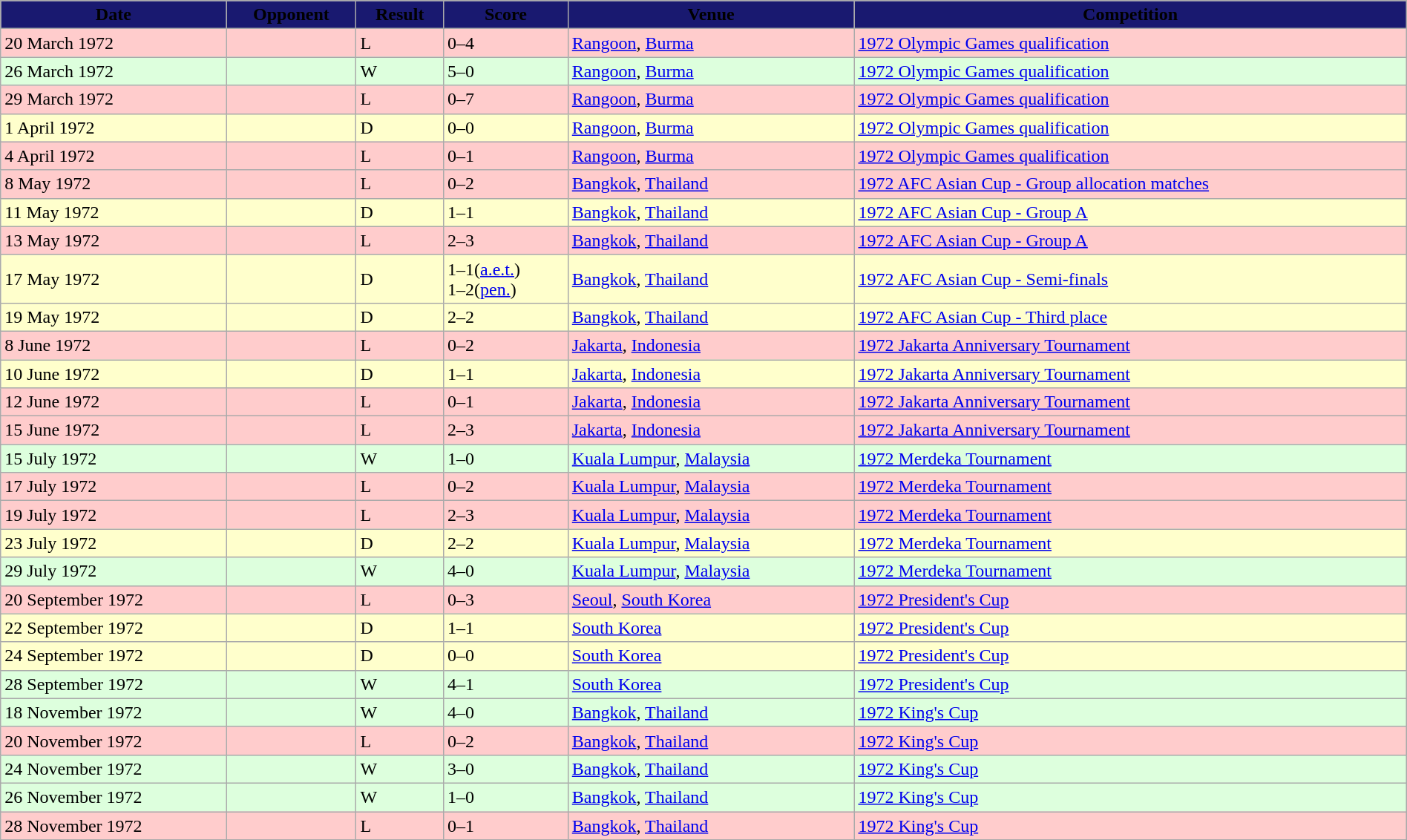<table style="width:100%;" class="wikitable">
<tr>
<th style="background:#191970;"><span>Date</span></th>
<th style="background:#191970;"><span>Opponent</span></th>
<th style="background:#191970;"><span>Result</span></th>
<th style="background:#191970;"><span>Score</span></th>
<th style="background:#191970;"><span>Venue</span></th>
<th style="background:#191970;"><span>Competition</span></th>
</tr>
<tr style="background:#fcc;">
<td>20 March 1972</td>
<td></td>
<td>L</td>
<td>0–4</td>
<td> <a href='#'>Rangoon</a>, <a href='#'>Burma</a></td>
<td><a href='#'>1972 Olympic Games qualification</a></td>
</tr>
<tr style="background:#dfd;">
<td>26 March 1972</td>
<td></td>
<td>W</td>
<td>5–0</td>
<td> <a href='#'>Rangoon</a>, <a href='#'>Burma</a></td>
<td><a href='#'>1972 Olympic Games qualification</a></td>
</tr>
<tr style="background:#fcc;">
<td>29 March 1972</td>
<td></td>
<td>L</td>
<td>0–7</td>
<td> <a href='#'>Rangoon</a>, <a href='#'>Burma</a></td>
<td><a href='#'>1972 Olympic Games qualification</a></td>
</tr>
<tr style="background:#ffc;">
<td>1 April 1972</td>
<td></td>
<td>D</td>
<td>0–0</td>
<td> <a href='#'>Rangoon</a>, <a href='#'>Burma</a></td>
<td><a href='#'>1972 Olympic Games qualification</a></td>
</tr>
<tr style="background:#fcc;">
<td>4 April 1972</td>
<td></td>
<td>L</td>
<td>0–1</td>
<td> <a href='#'>Rangoon</a>, <a href='#'>Burma</a></td>
<td><a href='#'>1972 Olympic Games qualification</a></td>
</tr>
<tr style="background:#fcc;">
<td>8 May 1972</td>
<td></td>
<td>L</td>
<td>0–2</td>
<td> <a href='#'>Bangkok</a>, <a href='#'>Thailand</a></td>
<td><a href='#'>1972 AFC Asian Cup - Group allocation matches</a></td>
</tr>
<tr style="background:#ffc;">
<td>11 May 1972</td>
<td></td>
<td>D</td>
<td>1–1</td>
<td> <a href='#'>Bangkok</a>, <a href='#'>Thailand</a></td>
<td><a href='#'>1972 AFC Asian Cup - Group A</a></td>
</tr>
<tr style="background:#fcc;">
<td>13 May 1972</td>
<td></td>
<td>L</td>
<td>2–3</td>
<td> <a href='#'>Bangkok</a>, <a href='#'>Thailand</a></td>
<td><a href='#'>1972 AFC Asian Cup - Group A</a></td>
</tr>
<tr style="background:#ffc;">
<td>17 May 1972</td>
<td></td>
<td>D</td>
<td>1–1(<a href='#'>a.e.t.</a>)<br>1–2(<a href='#'>pen.</a>)</td>
<td> <a href='#'>Bangkok</a>, <a href='#'>Thailand</a></td>
<td><a href='#'>1972 AFC Asian Cup - Semi-finals</a></td>
</tr>
<tr style="background:#ffc;">
<td>19 May 1972</td>
<td></td>
<td>D</td>
<td>2–2</td>
<td> <a href='#'>Bangkok</a>, <a href='#'>Thailand</a></td>
<td><a href='#'>1972 AFC Asian Cup - Third place</a></td>
</tr>
<tr style="background:#fcc;">
<td>8 June 1972</td>
<td></td>
<td>L</td>
<td>0–2</td>
<td> <a href='#'>Jakarta</a>, <a href='#'>Indonesia</a></td>
<td><a href='#'>1972 Jakarta Anniversary Tournament</a></td>
</tr>
<tr style="background:#ffc;">
<td>10 June 1972</td>
<td></td>
<td>D</td>
<td>1–1</td>
<td> <a href='#'>Jakarta</a>, <a href='#'>Indonesia</a></td>
<td><a href='#'>1972 Jakarta Anniversary Tournament</a></td>
</tr>
<tr style="background:#fcc;">
<td>12 June 1972</td>
<td></td>
<td>L</td>
<td>0–1</td>
<td> <a href='#'>Jakarta</a>, <a href='#'>Indonesia</a></td>
<td><a href='#'>1972 Jakarta Anniversary Tournament</a></td>
</tr>
<tr style="background:#fcc;">
<td>15 June 1972</td>
<td></td>
<td>L</td>
<td>2–3</td>
<td> <a href='#'>Jakarta</a>, <a href='#'>Indonesia</a></td>
<td><a href='#'>1972 Jakarta Anniversary Tournament</a></td>
</tr>
<tr style="background:#dfd;">
<td>15 July 1972</td>
<td></td>
<td>W</td>
<td>1–0</td>
<td> <a href='#'>Kuala Lumpur</a>, <a href='#'>Malaysia</a></td>
<td><a href='#'>1972 Merdeka Tournament</a></td>
</tr>
<tr style="background:#fcc;">
<td>17 July 1972</td>
<td></td>
<td>L</td>
<td>0–2</td>
<td> <a href='#'>Kuala Lumpur</a>, <a href='#'>Malaysia</a></td>
<td><a href='#'>1972 Merdeka Tournament</a></td>
</tr>
<tr style="background:#fcc;">
<td>19 July 1972</td>
<td></td>
<td>L</td>
<td>2–3</td>
<td> <a href='#'>Kuala Lumpur</a>, <a href='#'>Malaysia</a></td>
<td><a href='#'>1972 Merdeka Tournament</a></td>
</tr>
<tr style="background:#ffc;">
<td>23 July 1972</td>
<td></td>
<td>D</td>
<td>2–2</td>
<td> <a href='#'>Kuala Lumpur</a>, <a href='#'>Malaysia</a></td>
<td><a href='#'>1972 Merdeka Tournament</a></td>
</tr>
<tr style="background:#dfd;">
<td>29 July 1972</td>
<td></td>
<td>W</td>
<td>4–0</td>
<td> <a href='#'>Kuala Lumpur</a>, <a href='#'>Malaysia</a></td>
<td><a href='#'>1972 Merdeka Tournament</a></td>
</tr>
<tr style="background:#fcc;">
<td>20 September 1972</td>
<td></td>
<td>L</td>
<td>0–3</td>
<td> <a href='#'>Seoul</a>, <a href='#'>South Korea</a></td>
<td><a href='#'>1972 President's Cup</a></td>
</tr>
<tr style="background:#ffc;">
<td>22 September 1972</td>
<td></td>
<td>D</td>
<td>1–1</td>
<td> <a href='#'>South Korea</a></td>
<td><a href='#'>1972 President's Cup</a></td>
</tr>
<tr style="background:#ffc;">
<td>24 September 1972</td>
<td></td>
<td>D</td>
<td>0–0</td>
<td> <a href='#'>South Korea</a></td>
<td><a href='#'>1972 President's Cup</a></td>
</tr>
<tr style="background:#dfd;">
<td>28 September 1972</td>
<td></td>
<td>W</td>
<td>4–1</td>
<td> <a href='#'>South Korea</a></td>
<td><a href='#'>1972 President's Cup</a></td>
</tr>
<tr style="background:#dfd;">
<td>18 November 1972</td>
<td></td>
<td>W</td>
<td>4–0</td>
<td> <a href='#'>Bangkok</a>, <a href='#'>Thailand</a></td>
<td><a href='#'>1972 King's Cup</a></td>
</tr>
<tr style="background:#fcc;">
<td>20 November 1972</td>
<td></td>
<td>L</td>
<td>0–2</td>
<td> <a href='#'>Bangkok</a>, <a href='#'>Thailand</a></td>
<td><a href='#'>1972 King's Cup</a></td>
</tr>
<tr style="background:#dfd;">
<td>24 November 1972</td>
<td></td>
<td>W</td>
<td>3–0</td>
<td> <a href='#'>Bangkok</a>, <a href='#'>Thailand</a></td>
<td><a href='#'>1972 King's Cup</a></td>
</tr>
<tr style="background:#dfd;">
<td>26 November 1972</td>
<td></td>
<td>W</td>
<td>1–0</td>
<td> <a href='#'>Bangkok</a>, <a href='#'>Thailand</a></td>
<td><a href='#'>1972 King's Cup</a></td>
</tr>
<tr style="background:#fcc;">
<td>28 November 1972</td>
<td></td>
<td>L</td>
<td>0–1</td>
<td> <a href='#'>Bangkok</a>, <a href='#'>Thailand</a></td>
<td><a href='#'>1972 King's Cup</a></td>
</tr>
</table>
